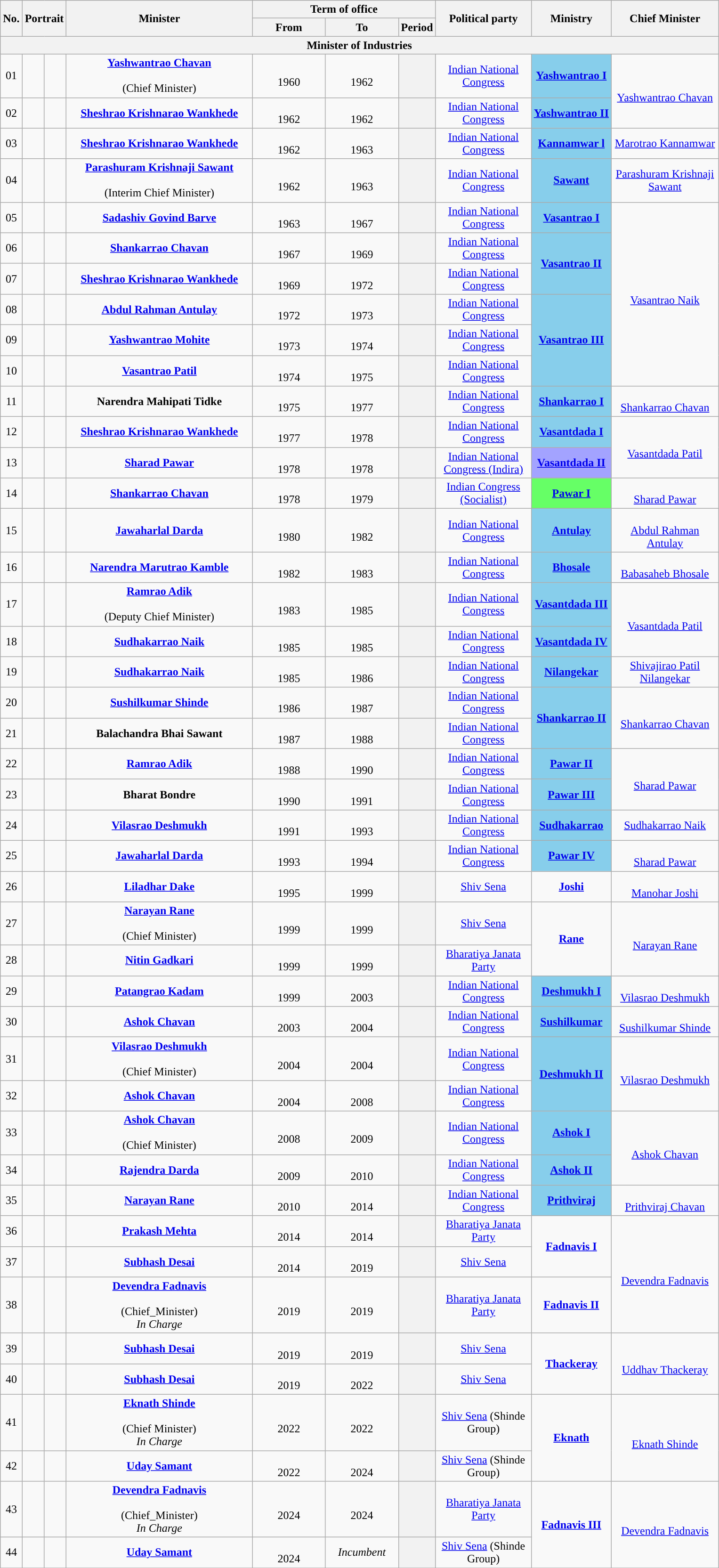<table class="wikitable" style="text-align:center">
<tr>
<th rowspan="2">No.</th>
<th rowspan="2" colspan="2">Portrait</th>
<th rowspan="2" style="width:16em">Minister<br></th>
<th colspan="3">Term of office</th>
<th rowspan="2" style="width:8em">Political party</th>
<th rowspan="2">Ministry</th>
<th rowspan="2" style="width:9em">Chief Minister</th>
</tr>
<tr>
<th style="width:6em">From</th>
<th style="width:6em">To</th>
<th>Period</th>
</tr>
<tr>
<th colspan="10">Minister of Industries</th>
</tr>
<tr>
<td>01</td>
<td style="color:inherit;background:"></td>
<td></td>
<td><strong><a href='#'>Yashwantrao Chavan</a></strong> <br> <br>(Chief Minister)</td>
<td><br>1960</td>
<td><br>1962</td>
<th></th>
<td><a href='#'>Indian National Congress</a></td>
<td bgcolor="#87CEEB"><a href='#'><strong>Yashwantrao I</strong></a></td>
<td rowspan="2"> <br><a href='#'>Yashwantrao Chavan</a></td>
</tr>
<tr>
<td>02</td>
<td style="color:inherit;background:"></td>
<td></td>
<td><strong><a href='#'>Sheshrao Krishnarao Wankhede</a></strong>  <br> </td>
<td><br>1962</td>
<td><br>1962</td>
<th></th>
<td><a href='#'>Indian National Congress</a></td>
<td bgcolor="#87CEEB"><a href='#'><strong>Yashwantrao II</strong></a></td>
</tr>
<tr>
<td>03</td>
<td style="color:inherit;background:"></td>
<td></td>
<td><strong><a href='#'>Sheshrao Krishnarao Wankhede</a></strong> <br> </td>
<td><br>1962</td>
<td><br>1963</td>
<th></th>
<td><a href='#'>Indian National Congress</a></td>
<td bgcolor="#87CEEB"><a href='#'><strong>Kannamwar l</strong></a></td>
<td><a href='#'>Marotrao Kannamwar</a></td>
</tr>
<tr>
<td>04</td>
<td style="color:inherit;background:"></td>
<td></td>
<td><strong><a href='#'>Parashuram Krishnaji Sawant</a></strong> <br>  <br>(Interim Chief Minister)</td>
<td><br>1962</td>
<td><br>1963</td>
<th></th>
<td><a href='#'>Indian National Congress</a></td>
<td bgcolor="#87CEEB"><a href='#'><strong>Sawant</strong></a></td>
<td><a href='#'>Parashuram Krishnaji Sawant</a></td>
</tr>
<tr>
<td>05</td>
<td style="color:inherit;background:"></td>
<td></td>
<td><strong><a href='#'>Sadashiv Govind Barve</a></strong> <br> </td>
<td><br>1963</td>
<td><br>1967</td>
<th></th>
<td><a href='#'>Indian National Congress</a></td>
<td bgcolor="#87CEEB"><a href='#'><strong>Vasantrao I</strong></a></td>
<td rowspan="6"><br><a href='#'>Vasantrao Naik</a></td>
</tr>
<tr>
<td>06</td>
<td style="color:inherit;background:"></td>
<td></td>
<td><strong><a href='#'>Shankarrao Chavan</a></strong> <br> </td>
<td><br>1967</td>
<td><br>1969</td>
<th></th>
<td><a href='#'>Indian National Congress</a></td>
<td rowspan="2" bgcolor="#87CEEB"><a href='#'><strong>Vasantrao II</strong></a></td>
</tr>
<tr>
<td>07</td>
<td style="color:inherit;background:"></td>
<td></td>
<td><strong><a href='#'>Sheshrao Krishnarao Wankhede</a></strong>  <br> </td>
<td><br>1969</td>
<td><br>1972</td>
<th></th>
<td><a href='#'>Indian National Congress</a></td>
</tr>
<tr>
<td>08</td>
<td style="color:inherit;background:"></td>
<td></td>
<td><strong><a href='#'>Abdul Rahman Antulay</a></strong> <br> </td>
<td><br>1972</td>
<td><br>1973</td>
<th></th>
<td><a href='#'>Indian National Congress</a></td>
<td rowspan="3" bgcolor="#87CEEB"><a href='#'><strong>Vasantrao III</strong></a></td>
</tr>
<tr>
<td>09</td>
<td style="color:inherit;background:"></td>
<td></td>
<td><strong><a href='#'>Yashwantrao Mohite</a></strong> <br> </td>
<td><br>1973</td>
<td><br>1974</td>
<th></th>
<td><a href='#'>Indian National Congress</a></td>
</tr>
<tr>
<td>10</td>
<td style="color:inherit;background:"></td>
<td></td>
<td><strong><a href='#'>Vasantrao Patil</a></strong> <br> </td>
<td><br>1974</td>
<td><br>1975</td>
<th></th>
<td><a href='#'>Indian National Congress</a></td>
</tr>
<tr>
<td>11</td>
<td style="color:inherit;background:"></td>
<td></td>
<td><strong>Narendra Mahipati Tidke</strong>  <br> </td>
<td><br>1975</td>
<td><br>1977</td>
<th></th>
<td><a href='#'>Indian National Congress</a></td>
<td rowspan="1" bgcolor="#87CEEB"><a href='#'><strong>Shankarrao I</strong></a></td>
<td rowspan="1"><br><a href='#'>Shankarrao Chavan</a></td>
</tr>
<tr>
<td>12</td>
<td style="color:inherit;background:"></td>
<td></td>
<td><strong><a href='#'>Sheshrao Krishnarao Wankhede</a></strong> <br> </td>
<td><br>1977</td>
<td><br>1978</td>
<th></th>
<td><a href='#'>Indian National Congress</a></td>
<td rowspan="1" bgcolor="#88CEEB"><a href='#'><strong>Vasantdada I</strong></a></td>
<td rowspan="2"><br><a href='#'>Vasantdada Patil</a></td>
</tr>
<tr>
<td>13</td>
<td style="color:inherit;background:"></td>
<td></td>
<td><strong><a href='#'>Sharad Pawar</a></strong> <br> </td>
<td><br>1978</td>
<td><br>1978</td>
<th></th>
<td><a href='#'>Indian National Congress (Indira)</a></td>
<td rowspan="1" bgcolor="#A3A3FF"><a href='#'><strong>Vasantdada II</strong></a></td>
</tr>
<tr>
<td>14</td>
<td style="color:inherit;background:"></td>
<td></td>
<td><strong><a href='#'>Shankarrao Chavan</a></strong>  <br> </td>
<td><br>1978</td>
<td><br>1979</td>
<th></th>
<td><a href='#'>Indian Congress (Socialist)</a></td>
<td rowspan="1" bgcolor="#66FF66"><a href='#'><strong>Pawar I</strong></a></td>
<td rowspan="1"><br><a href='#'>Sharad Pawar</a></td>
</tr>
<tr>
<td>15</td>
<td style="color:inherit;background:"></td>
<td></td>
<td><strong><a href='#'>Jawaharlal Darda</a></strong> <br> </td>
<td><br>1980</td>
<td><br>1982</td>
<th></th>
<td><a href='#'>Indian National Congress</a></td>
<td rowspan="1" bgcolor="#87CEEB"><a href='#'><strong>Antulay</strong></a></td>
<td rowspan="1"> <br><a href='#'>Abdul Rahman Antulay</a></td>
</tr>
<tr>
<td>16</td>
<td style="color:inherit;background:"></td>
<td></td>
<td><strong><a href='#'>Narendra Marutrao Kamble</a></strong> <br> </td>
<td><br>1982</td>
<td><br>1983</td>
<th></th>
<td><a href='#'>Indian National Congress</a></td>
<td rowspan="1" bgcolor="#87CEEB"><a href='#'><strong>Bhosale</strong></a></td>
<td rowspan="1"> <br><a href='#'>Babasaheb Bhosale</a></td>
</tr>
<tr>
<td>17</td>
<td style="color:inherit;background:"></td>
<td></td>
<td><strong><a href='#'>Ramrao Adik</a></strong> <br> <br> (Deputy Chief Minister)</td>
<td><br>1983</td>
<td><br>1985</td>
<th></th>
<td><a href='#'>Indian National Congress</a></td>
<td rowspan="1" bgcolor="#87CEEB"><a href='#'><strong>Vasantdada III</strong></a></td>
<td rowspan="2"><br><a href='#'>Vasantdada Patil</a></td>
</tr>
<tr>
<td>18</td>
<td style="color:inherit;background:"></td>
<td></td>
<td><strong><a href='#'>Sudhakarrao Naik</a></strong> <br> </td>
<td><br>1985</td>
<td><br>1985</td>
<th></th>
<td><a href='#'>Indian National Congress</a></td>
<td rowspan="1" bgcolor="#87CEEB"><a href='#'><strong>Vasantdada IV</strong></a></td>
</tr>
<tr>
<td>19</td>
<td style="color:inherit;background:"></td>
<td></td>
<td><strong><a href='#'>Sudhakarrao Naik</a></strong> <br> </td>
<td><br>1985</td>
<td><br>1986</td>
<th></th>
<td><a href='#'>Indian National Congress</a></td>
<td rowspan="1" bgcolor="#87CEEB"><a href='#'><strong>Nilangekar</strong></a></td>
<td rowspan="1"><a href='#'>Shivajirao Patil Nilangekar</a></td>
</tr>
<tr>
<td>20</td>
<td style="color:inherit;background:"></td>
<td></td>
<td><strong><a href='#'>Sushilkumar Shinde</a></strong> <br> </td>
<td><br>1986</td>
<td><br>1987</td>
<th></th>
<td><a href='#'>Indian National Congress</a></td>
<td rowspan="2"bgcolor="#87CEEB"><a href='#'><strong>Shankarrao II</strong></a></td>
<td rowspan="2"> <br><a href='#'>Shankarrao Chavan</a></td>
</tr>
<tr>
<td>21</td>
<td style="color:inherit;background:"></td>
<td></td>
<td><strong>Balachandra Bhai Sawant</strong> <br> </td>
<td><br>1987</td>
<td><br>1988</td>
<th></th>
<td><a href='#'>Indian National Congress</a></td>
</tr>
<tr>
<td>22</td>
<td style="color:inherit;background:"></td>
<td></td>
<td><strong><a href='#'>Ramrao Adik</a></strong> <br> </td>
<td><br>1988</td>
<td><br>1990</td>
<th></th>
<td><a href='#'>Indian National Congress</a></td>
<td rowspan="1" bgcolor="#87CEEB"><a href='#'><strong>Pawar II</strong></a></td>
<td rowspan="2"> <br><a href='#'>Sharad Pawar</a></td>
</tr>
<tr>
<td>23</td>
<td style="color:inherit;background:"></td>
<td></td>
<td><strong>Bharat Bondre</strong> <br> </td>
<td><br>1990</td>
<td><br>1991</td>
<th></th>
<td><a href='#'>Indian National Congress</a></td>
<td rowspan="1" bgcolor="#87CEEB"><a href='#'><strong>Pawar III</strong></a></td>
</tr>
<tr>
<td>24</td>
<td style="color:inherit;background:"></td>
<td></td>
<td><strong><a href='#'>Vilasrao Deshmukh</a></strong> <br> </td>
<td><br>1991</td>
<td><br>1993</td>
<th></th>
<td><a href='#'>Indian National Congress</a></td>
<td rowspan="1" bgcolor="#87CEEB"><a href='#'><strong>Sudhakarrao</strong></a></td>
<td rowspan="1"><a href='#'>Sudhakarrao Naik</a></td>
</tr>
<tr>
<td>25</td>
<td style="color:inherit;background:"></td>
<td></td>
<td><strong><a href='#'>Jawaharlal Darda</a></strong> <br> </td>
<td><br>1993</td>
<td><br>1994</td>
<th></th>
<td><a href='#'>Indian National Congress</a></td>
<td rowspan="1" bgcolor="#87CEEB"><a href='#'><strong>Pawar IV</strong></a></td>
<td rowspan="1"> <br><a href='#'>Sharad Pawar</a></td>
</tr>
<tr>
<td>26</td>
<td style="color:inherit;background:"></td>
<td></td>
<td><strong><a href='#'>Liladhar Dake</a></strong> <br> </td>
<td><br>1995</td>
<td><br>1999</td>
<th></th>
<td><a href='#'>Shiv Sena</a></td>
<td rowspan="1"><a href='#'><strong>Joshi</strong></a></td>
<td rowspan="1"> <br><a href='#'>Manohar Joshi</a></td>
</tr>
<tr>
<td>27</td>
<td style="color:inherit;background:"></td>
<td></td>
<td><strong><a href='#'>Narayan Rane</a></strong> <br> <br> (Chief Minister)</td>
<td><br>1999</td>
<td><br>1999</td>
<th></th>
<td><a href='#'>Shiv Sena</a></td>
<td rowspan="2"><a href='#'><strong>Rane</strong></a></td>
<td rowspan="2"> <br><a href='#'>Narayan Rane</a></td>
</tr>
<tr>
<td>28</td>
<td style="color:inherit;background:"></td>
<td></td>
<td><strong><a href='#'>Nitin Gadkari</a></strong>  <br> </td>
<td><br>1999</td>
<td><br>1999</td>
<th></th>
<td><a href='#'>Bharatiya Janata Party</a></td>
</tr>
<tr>
<td>29</td>
<td style="color:inherit;background:"></td>
<td></td>
<td><strong><a href='#'>Patangrao Kadam</a></strong> <br> </td>
<td><br>1999</td>
<td><br>2003</td>
<th></th>
<td><a href='#'>Indian National Congress</a></td>
<td rowspan="1" bgcolor="#87CEEB"><a href='#'><strong>Deshmukh I</strong></a></td>
<td rowspan="1"> <br><a href='#'>Vilasrao Deshmukh</a></td>
</tr>
<tr>
<td>30</td>
<td style="color:inherit;background:"></td>
<td></td>
<td><strong><a href='#'>Ashok Chavan</a></strong> <br> </td>
<td><br>2003</td>
<td><br>2004</td>
<th></th>
<td><a href='#'>Indian National Congress</a></td>
<td rowspan="1" bgcolor="#87CEEB"><a href='#'><strong>Sushilkumar</strong></a></td>
<td rowspan="1"> <br><a href='#'>Sushilkumar Shinde</a></td>
</tr>
<tr>
<td>31</td>
<td style="color:inherit;background:"></td>
<td></td>
<td><strong><a href='#'>Vilasrao Deshmukh</a></strong>  <br> <br> (Chief Minister)</td>
<td><br>2004</td>
<td><br>2004</td>
<th></th>
<td><a href='#'>Indian National Congress</a></td>
<td rowspan="2" bgcolor="#87CEEB"><a href='#'><strong>Deshmukh II</strong></a></td>
<td rowspan="2"> <br><a href='#'>Vilasrao Deshmukh</a></td>
</tr>
<tr>
<td>32</td>
<td style="color:inherit;background:"></td>
<td></td>
<td><strong><a href='#'>Ashok Chavan</a></strong> <br> </td>
<td><br>2004</td>
<td><br>2008</td>
<th></th>
<td><a href='#'>Indian National Congress</a></td>
</tr>
<tr>
<td>33</td>
<td style="color:inherit;background:"></td>
<td></td>
<td><strong><a href='#'>Ashok Chavan</a></strong> <br> <br> (Chief Minister)</td>
<td><br>2008</td>
<td><br>2009</td>
<th></th>
<td><a href='#'>Indian National Congress</a></td>
<td rowspan="1" bgcolor="#87CEEB"><a href='#'><strong>Ashok I</strong></a></td>
<td rowspan="2"><br><a href='#'>Ashok Chavan</a></td>
</tr>
<tr>
<td>34</td>
<td style="color:inherit;background:"></td>
<td></td>
<td><strong><a href='#'>Rajendra Darda</a></strong>  <br> </td>
<td><br>2009</td>
<td><br>2010</td>
<th></th>
<td><a href='#'>Indian National Congress</a></td>
<td rowspan="1"bgcolor="#87CEEB"><a href='#'><strong>Ashok II</strong></a></td>
</tr>
<tr>
<td>35</td>
<td style="color:inherit;background:"></td>
<td></td>
<td><strong><a href='#'>Narayan Rane</a></strong> <br> </td>
<td><br>2010</td>
<td><br>2014</td>
<th></th>
<td><a href='#'>Indian National Congress</a></td>
<td rowspan="1" bgcolor="#87CEEB"><a href='#'><strong>Prithviraj</strong></a></td>
<td rowspan="1"><br><a href='#'>Prithviraj Chavan</a></td>
</tr>
<tr>
<td>36</td>
<td style="color:inherit;background:"></td>
<td></td>
<td><strong><a href='#'>Prakash Mehta</a></strong>  <br> </td>
<td><br>2014</td>
<td><br>2014</td>
<th></th>
<td rowspan="1"><a href='#'>Bharatiya Janata Party</a></td>
<td rowspan="2"><a href='#'><strong>Fadnavis I</strong></a></td>
<td rowspan="3"> <br><a href='#'>Devendra Fadnavis</a></td>
</tr>
<tr>
<td>37</td>
<td style="color:inherit;background:"></td>
<td></td>
<td><strong><a href='#'>Subhash Desai</a></strong>  <br> </td>
<td><br>2014</td>
<td><br>2019</td>
<th></th>
<td rowspan="1"><a href='#'>Shiv Sena</a></td>
</tr>
<tr>
<td>38</td>
<td style="color:inherit;background:"></td>
<td></td>
<td><strong><a href='#'>Devendra Fadnavis</a></strong>  <br> <br>(Chief_Minister) <br><em>In Charge</em></td>
<td><br>2019</td>
<td><br>2019</td>
<th></th>
<td><a href='#'>Bharatiya Janata Party</a></td>
<td rowspan="1"><a href='#'><strong>Fadnavis II</strong></a></td>
</tr>
<tr>
<td>39</td>
<td style="color:inherit;background:"></td>
<td></td>
<td><strong><a href='#'>Subhash Desai</a></strong> <br> </td>
<td><br>2019</td>
<td><br>2019</td>
<th></th>
<td><a href='#'>Shiv Sena</a></td>
<td rowspan="2"><a href='#'><strong>Thackeray</strong></a></td>
<td rowspan="2"> <br><a href='#'>Uddhav Thackeray</a></td>
</tr>
<tr>
<td>40</td>
<td style="color:inherit;background:"></td>
<td></td>
<td><strong><a href='#'>Subhash Desai</a></strong> <br> </td>
<td><br>2019</td>
<td><br>2022</td>
<th></th>
<td><a href='#'>Shiv Sena</a></td>
</tr>
<tr>
<td>41</td>
<td style="color:inherit;background:"></td>
<td></td>
<td><strong><a href='#'>Eknath Shinde</a></strong> <br>  <br>(Chief Minister)<br><em>In Charge</em></td>
<td><br>2022</td>
<td><br>2022</td>
<th></th>
<td><a href='#'>Shiv Sena</a> (Shinde Group)</td>
<td rowspan="2"><a href='#'><strong>Eknath</strong></a></td>
<td rowspan="2"> <br><a href='#'>Eknath Shinde</a></td>
</tr>
<tr>
<td>42</td>
<td style="color:inherit;background:"></td>
<td></td>
<td><strong><a href='#'>Uday Samant</a></strong> <br> </td>
<td><br>2022</td>
<td><br>2024</td>
<th></th>
<td><a href='#'>Shiv Sena</a> (Shinde Group)</td>
</tr>
<tr>
<td>43</td>
<td style="color:inherit;background:"></td>
<td></td>
<td><strong><a href='#'>Devendra Fadnavis</a></strong>  <br> <br>(Chief_Minister) <br><em>In Charge</em></td>
<td><br>2024</td>
<td><br>2024</td>
<th></th>
<td><a href='#'>Bharatiya Janata Party</a></td>
<td rowspan="2"><a href='#'><strong>Fadnavis III</strong></a></td>
<td rowspan="2"> <br><a href='#'>Devendra Fadnavis</a></td>
</tr>
<tr>
<td>44</td>
<td style="color:inherit;background:"></td>
<td></td>
<td><strong><a href='#'>Uday Samant</a></strong> <br> </td>
<td><br>2024</td>
<td><em>Incumbent</em></td>
<th></th>
<td><a href='#'>Shiv Sena</a> (Shinde Group)</td>
</tr>
<tr>
</tr>
</table>
